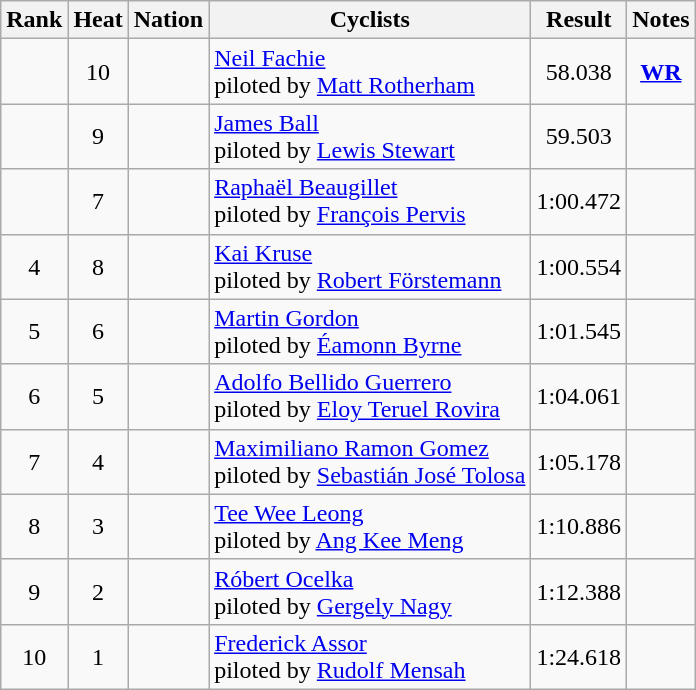<table class="wikitable sortable" style="text-align:center;">
<tr>
<th>Rank</th>
<th>Heat</th>
<th>Nation</th>
<th class="unsortable">Cyclists</th>
<th>Result</th>
<th class="unsortable">Notes</th>
</tr>
<tr>
<td></td>
<td>10</td>
<td align=left></td>
<td align=left><a href='#'>Neil Fachie</a><br>piloted by <a href='#'>Matt Rotherham</a></td>
<td>58.038</td>
<td><strong><a href='#'>WR</a></strong></td>
</tr>
<tr>
<td></td>
<td>9</td>
<td align=left></td>
<td align=left><a href='#'>James Ball</a><br>piloted by <a href='#'>Lewis Stewart</a></td>
<td>59.503</td>
<td></td>
</tr>
<tr>
<td></td>
<td>7</td>
<td align=left></td>
<td align=left><a href='#'>Raphaël Beaugillet</a><br>piloted by <a href='#'>François Pervis</a></td>
<td>1:00.472</td>
<td></td>
</tr>
<tr>
<td>4</td>
<td>8</td>
<td align=left></td>
<td align=left><a href='#'>Kai Kruse</a><br>piloted by <a href='#'>Robert Förstemann</a></td>
<td>1:00.554</td>
<td></td>
</tr>
<tr>
<td>5</td>
<td>6</td>
<td align=left></td>
<td align=left><a href='#'>Martin Gordon</a><br>piloted by <a href='#'>Éamonn Byrne</a></td>
<td>1:01.545</td>
<td></td>
</tr>
<tr>
<td>6</td>
<td>5</td>
<td align=left></td>
<td align=left><a href='#'>Adolfo Bellido Guerrero</a><br>piloted by <a href='#'>Eloy Teruel Rovira</a></td>
<td>1:04.061</td>
<td></td>
</tr>
<tr>
<td>7</td>
<td>4</td>
<td align=left></td>
<td align=left><a href='#'>Maximiliano Ramon Gomez</a><br>piloted by <a href='#'>Sebastián José Tolosa</a></td>
<td>1:05.178</td>
<td></td>
</tr>
<tr>
<td>8</td>
<td>3</td>
<td align=left></td>
<td align=left><a href='#'>Tee Wee Leong</a><br>piloted by <a href='#'>Ang Kee Meng</a></td>
<td>1:10.886</td>
<td></td>
</tr>
<tr>
<td>9</td>
<td>2</td>
<td align=left></td>
<td align=left><a href='#'>Róbert Ocelka</a><br>piloted by <a href='#'>Gergely Nagy</a></td>
<td>1:12.388</td>
<td></td>
</tr>
<tr>
<td>10</td>
<td>1</td>
<td align=left></td>
<td align=left><a href='#'>Frederick Assor</a><br>piloted by <a href='#'>Rudolf Mensah</a></td>
<td>1:24.618</td>
<td></td>
</tr>
</table>
